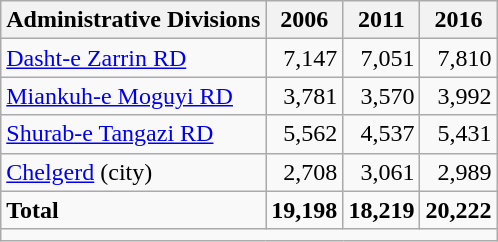<table class="wikitable">
<tr>
<th>Administrative Divisions</th>
<th>2006</th>
<th>2011</th>
<th>2016</th>
</tr>
<tr>
<td><a href='#'>Dasht-e Zarrin RD</a></td>
<td style="text-align: right;">7,147</td>
<td style="text-align: right;">7,051</td>
<td style="text-align: right;">7,810</td>
</tr>
<tr>
<td><a href='#'>Miankuh-e Moguyi RD</a></td>
<td style="text-align: right;">3,781</td>
<td style="text-align: right;">3,570</td>
<td style="text-align: right;">3,992</td>
</tr>
<tr>
<td><a href='#'>Shurab-e Tangazi RD</a></td>
<td style="text-align: right;">5,562</td>
<td style="text-align: right;">4,537</td>
<td style="text-align: right;">5,431</td>
</tr>
<tr>
<td><a href='#'>Chelgerd</a> (city)</td>
<td style="text-align: right;">2,708</td>
<td style="text-align: right;">3,061</td>
<td style="text-align: right;">2,989</td>
</tr>
<tr>
<td><strong>Total</strong></td>
<td style="text-align: right;"><strong>19,198</strong></td>
<td style="text-align: right;"><strong>18,219</strong></td>
<td style="text-align: right;"><strong>20,222</strong></td>
</tr>
<tr>
<td colspan=4></td>
</tr>
</table>
